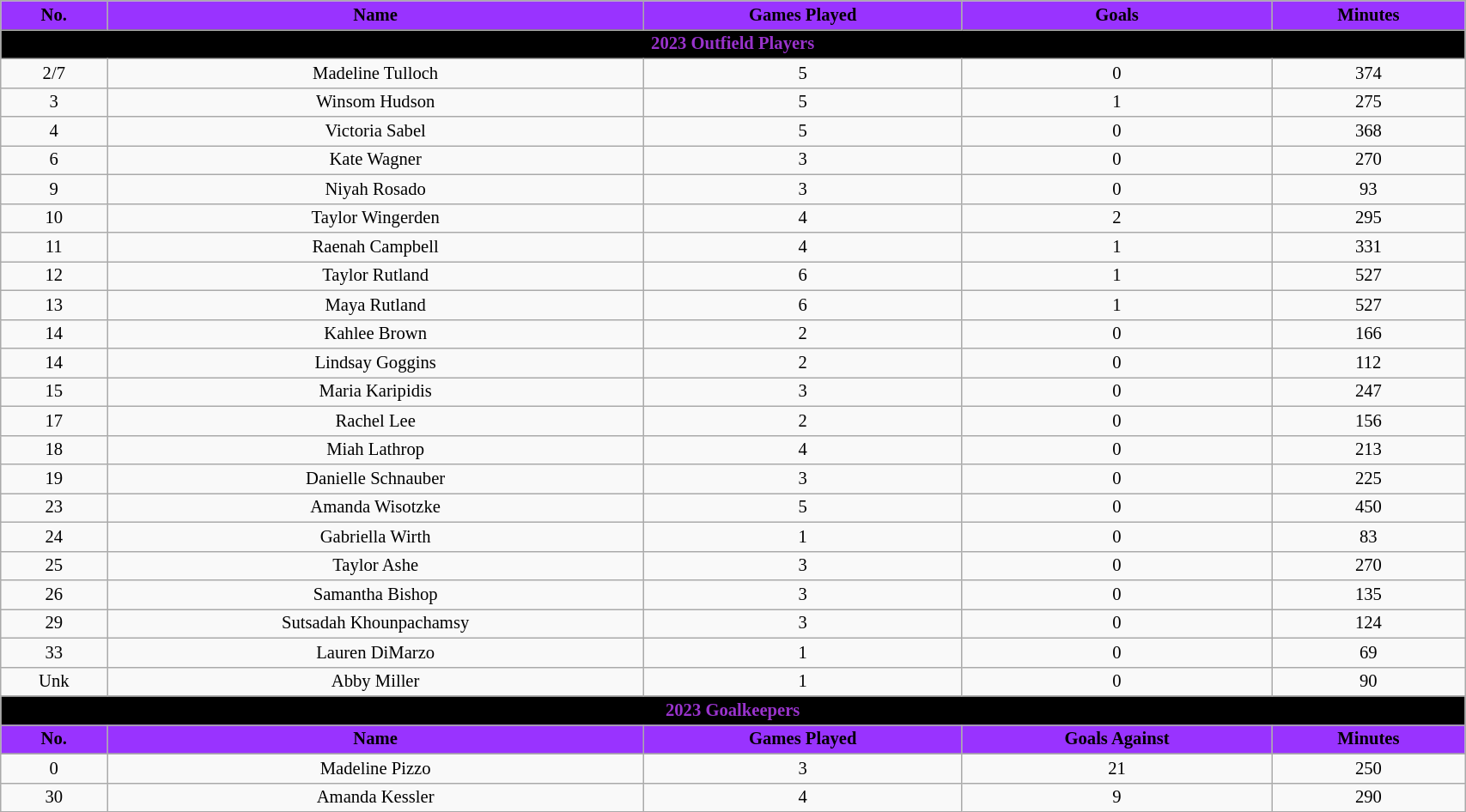<table class="wikitable" style="text-align:center; font-size:86%; width:90%;">
<tr>
<th style="background:#9933FF; color:black; text-align:center;">No.</th>
<th style="background:#9933FF; color:black; text-align:center;">Name</th>
<th style="background:#9933FF; color:black; text-align:center;">Games Played</th>
<th style="background:#9933FF; color:black; text-align:center;">Goals</th>
<th style="background:#9933FF; color:black; text-align:center;">Minutes</th>
</tr>
<tr>
<th colspan=9 style="background:black; color:#9933CC; text-align:center;">2023 Outfield Players</th>
</tr>
<tr>
<td>2/7</td>
<td>Madeline Tulloch</td>
<td>5</td>
<td>0</td>
<td>374</td>
</tr>
<tr>
<td>3</td>
<td>Winsom Hudson</td>
<td>5</td>
<td>1</td>
<td>275</td>
</tr>
<tr>
<td>4</td>
<td>Victoria Sabel</td>
<td>5</td>
<td>0</td>
<td>368</td>
</tr>
<tr>
<td>6</td>
<td>Kate Wagner</td>
<td>3</td>
<td>0</td>
<td>270</td>
</tr>
<tr>
<td>9</td>
<td>Niyah Rosado</td>
<td>3</td>
<td>0</td>
<td>93</td>
</tr>
<tr>
<td>10</td>
<td>Taylor Wingerden</td>
<td>4</td>
<td>2</td>
<td>295</td>
</tr>
<tr>
<td>11</td>
<td>Raenah Campbell</td>
<td>4</td>
<td>1</td>
<td>331</td>
</tr>
<tr>
<td>12</td>
<td>Taylor Rutland</td>
<td>6</td>
<td>1</td>
<td>527</td>
</tr>
<tr>
<td>13</td>
<td>Maya Rutland</td>
<td>6</td>
<td>1</td>
<td>527</td>
</tr>
<tr>
<td>14</td>
<td>Kahlee Brown</td>
<td>2</td>
<td>0</td>
<td>166</td>
</tr>
<tr>
<td>14</td>
<td>Lindsay Goggins</td>
<td>2</td>
<td>0</td>
<td>112</td>
</tr>
<tr>
<td>15</td>
<td>Maria Karipidis</td>
<td>3</td>
<td>0</td>
<td>247</td>
</tr>
<tr>
<td>17</td>
<td>Rachel Lee</td>
<td>2</td>
<td>0</td>
<td>156</td>
</tr>
<tr>
<td>18</td>
<td>Miah Lathrop</td>
<td>4</td>
<td>0</td>
<td>213</td>
</tr>
<tr>
<td>19</td>
<td>Danielle Schnauber</td>
<td>3</td>
<td>0</td>
<td>225</td>
</tr>
<tr>
<td>23</td>
<td>Amanda Wisotzke</td>
<td>5</td>
<td>0</td>
<td>450</td>
</tr>
<tr>
<td>24</td>
<td>Gabriella Wirth</td>
<td>1</td>
<td>0</td>
<td>83</td>
</tr>
<tr>
<td>25</td>
<td>Taylor Ashe</td>
<td>3</td>
<td>0</td>
<td>270</td>
</tr>
<tr>
<td>26</td>
<td>Samantha Bishop</td>
<td>3</td>
<td>0</td>
<td>135</td>
</tr>
<tr>
<td>29</td>
<td>Sutsadah Khounpachamsy</td>
<td>3</td>
<td>0</td>
<td>124</td>
</tr>
<tr>
<td>33</td>
<td>Lauren DiMarzo</td>
<td>1</td>
<td>0</td>
<td>69</td>
</tr>
<tr>
<td>Unk</td>
<td>Abby Miller</td>
<td>1</td>
<td>0</td>
<td>90</td>
</tr>
<tr>
<th colspan=9 style="background:black; color:#9933CC; text-align:center;">2023 Goalkeepers</th>
</tr>
<tr>
<th style="background:#9933FF; color:black; text-align:center;">No.</th>
<th style="background:#9933FF; color:black; text-align:center;">Name</th>
<th style="background:#9933FF; color:black; text-align:center;">Games Played</th>
<th style="background:#9933FF; color:black; text-align:center;">Goals Against</th>
<th style="background:#9933FF; color:black; text-align:center;">Minutes</th>
</tr>
<tr>
</tr>
<tr>
<td>0</td>
<td>Madeline Pizzo</td>
<td>3</td>
<td>21</td>
<td>250</td>
</tr>
<tr>
<td>30</td>
<td>Amanda Kessler</td>
<td>4</td>
<td>9</td>
<td>290</td>
</tr>
</table>
